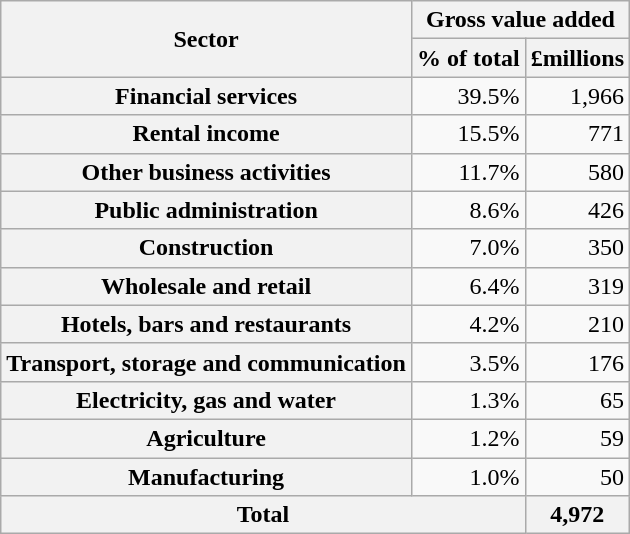<table class="wikitable" style="text-align:right;">
<tr>
<th rowspan=2>Sector</th>
<th colspan=2>Gross value added</th>
</tr>
<tr>
<th>% of total</th>
<th>£millions</th>
</tr>
<tr>
<th>Financial services</th>
<td>39.5%</td>
<td>1,966</td>
</tr>
<tr>
<th>Rental income</th>
<td>15.5%</td>
<td>771</td>
</tr>
<tr>
<th>Other business activities</th>
<td>11.7%</td>
<td>580</td>
</tr>
<tr>
<th>Public administration</th>
<td>8.6%</td>
<td>426</td>
</tr>
<tr>
<th>Construction</th>
<td>7.0%</td>
<td>350</td>
</tr>
<tr>
<th>Wholesale and retail</th>
<td>6.4%</td>
<td>319</td>
</tr>
<tr>
<th>Hotels, bars and restaurants</th>
<td>4.2%</td>
<td>210</td>
</tr>
<tr>
<th>Transport, storage and communication</th>
<td>3.5%</td>
<td>176</td>
</tr>
<tr>
<th>Electricity, gas and water</th>
<td>1.3%</td>
<td>65</td>
</tr>
<tr>
<th>Agriculture</th>
<td>1.2%</td>
<td>59</td>
</tr>
<tr>
<th>Manufacturing</th>
<td>1.0%</td>
<td>50</td>
</tr>
<tr>
<th colspan=2>Total</th>
<th>4,972</th>
</tr>
</table>
